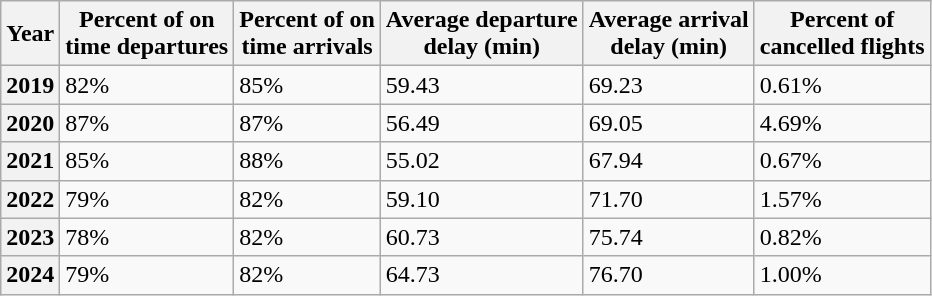<table class="wikitable sortable">
<tr>
<th>Year</th>
<th>Percent of on<br>time departures</th>
<th>Percent of on<br>time arrivals</th>
<th>Average departure<br>delay (min)</th>
<th>Average arrival<br>delay (min)</th>
<th>Percent of<br>cancelled flights</th>
</tr>
<tr>
<th>2019</th>
<td>82%</td>
<td>85%</td>
<td>59.43</td>
<td>69.23</td>
<td>0.61%</td>
</tr>
<tr>
<th>2020</th>
<td>87%</td>
<td>87%</td>
<td>56.49</td>
<td>69.05</td>
<td>4.69%</td>
</tr>
<tr>
<th>2021</th>
<td>85%</td>
<td>88%</td>
<td>55.02</td>
<td>67.94</td>
<td>0.67%</td>
</tr>
<tr>
<th>2022</th>
<td>79%</td>
<td>82%</td>
<td>59.10</td>
<td>71.70</td>
<td>1.57%</td>
</tr>
<tr>
<th>2023</th>
<td>78%</td>
<td>82%</td>
<td>60.73</td>
<td>75.74</td>
<td>0.82%</td>
</tr>
<tr>
<th>2024</th>
<td>79%</td>
<td>82%</td>
<td>64.73</td>
<td>76.70</td>
<td>1.00%</td>
</tr>
</table>
